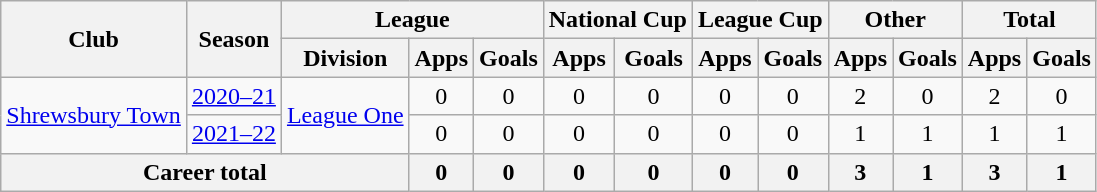<table class="wikitable" style="text-align: center">
<tr>
<th rowspan="2">Club</th>
<th rowspan="2">Season</th>
<th colspan="3">League</th>
<th colspan="2">National Cup</th>
<th colspan="2">League Cup</th>
<th colspan="2">Other</th>
<th colspan="2">Total</th>
</tr>
<tr>
<th>Division</th>
<th>Apps</th>
<th>Goals</th>
<th>Apps</th>
<th>Goals</th>
<th>Apps</th>
<th>Goals</th>
<th>Apps</th>
<th>Goals</th>
<th>Apps</th>
<th>Goals</th>
</tr>
<tr>
<td rowspan="2"><a href='#'>Shrewsbury Town</a></td>
<td><a href='#'>2020–21</a></td>
<td rowspan="2"><a href='#'>League One</a></td>
<td>0</td>
<td>0</td>
<td>0</td>
<td>0</td>
<td>0</td>
<td>0</td>
<td>2</td>
<td>0</td>
<td>2</td>
<td>0</td>
</tr>
<tr>
<td><a href='#'>2021–22</a></td>
<td>0</td>
<td>0</td>
<td>0</td>
<td>0</td>
<td>0</td>
<td>0</td>
<td>1</td>
<td>1</td>
<td>1</td>
<td>1</td>
</tr>
<tr>
<th colspan="3">Career total</th>
<th>0</th>
<th>0</th>
<th>0</th>
<th>0</th>
<th>0</th>
<th>0</th>
<th>3</th>
<th>1</th>
<th>3</th>
<th>1</th>
</tr>
</table>
